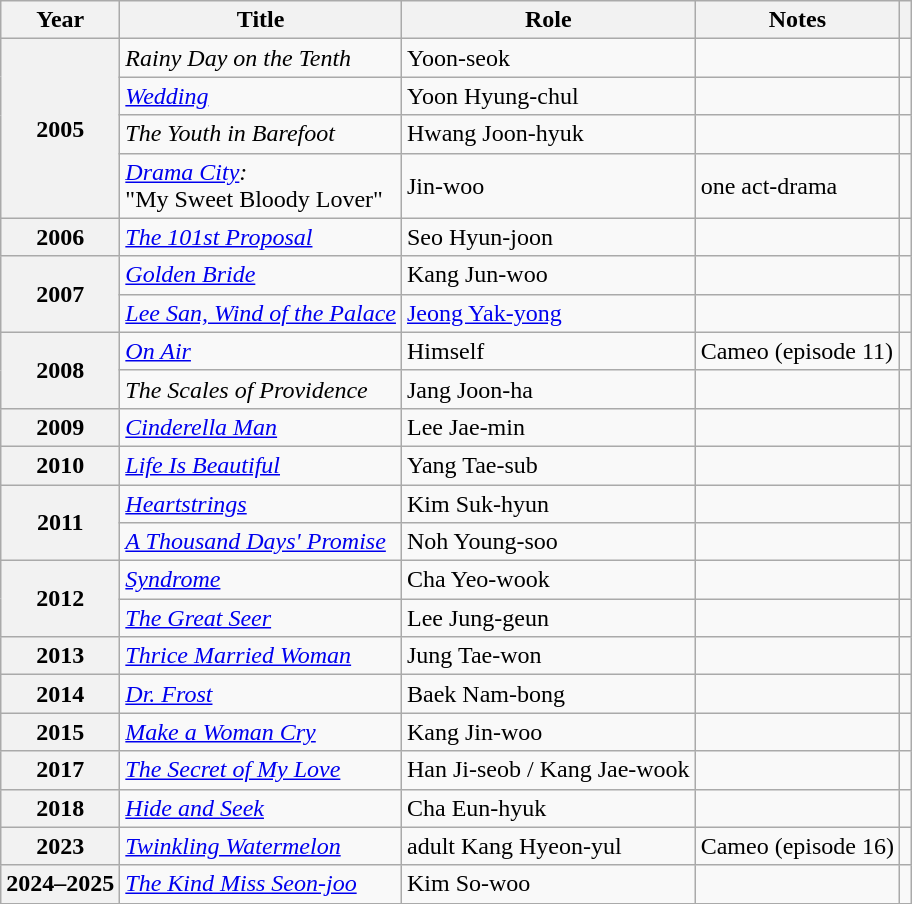<table class="wikitable sortable plainrowheaders">
<tr>
<th scope="col">Year</th>
<th scope="col">Title</th>
<th scope="col">Role</th>
<th scope="col" class="unsortable">Notes</th>
<th scope="col" class="unsortable"></th>
</tr>
<tr>
<th scope="row" rowspan=4>2005</th>
<td><em>Rainy Day on the Tenth</em></td>
<td>Yoon-seok</td>
<td></td>
<td></td>
</tr>
<tr>
<td><em><a href='#'>Wedding</a></em></td>
<td>Yoon Hyung-chul</td>
<td></td>
<td></td>
</tr>
<tr>
<td><em>The Youth in Barefoot</em></td>
<td>Hwang Joon-hyuk</td>
<td></td>
</tr>
<tr>
<td><em><a href='#'>Drama City</a>:</em> <br>"My Sweet Bloody Lover"</td>
<td>Jin-woo</td>
<td>one act-drama</td>
<td></td>
</tr>
<tr>
<th scope="row">2006</th>
<td><em><a href='#'>The 101st Proposal</a></em></td>
<td>Seo Hyun-joon</td>
<td></td>
<td></td>
</tr>
<tr>
<th scope="row" rowspan=2>2007</th>
<td><em><a href='#'>Golden Bride</a></em></td>
<td>Kang Jun-woo</td>
<td></td>
</tr>
<tr>
<td><em><a href='#'>Lee San, Wind of the Palace</a></em></td>
<td><a href='#'>Jeong Yak-yong</a></td>
<td></td>
<td></td>
</tr>
<tr>
<th scope="row" rowspan=2>2008</th>
<td><em><a href='#'>On Air</a></em></td>
<td>Himself</td>
<td>Cameo (episode 11)</td>
<td></td>
</tr>
<tr>
<td><em>The Scales of Providence</em></td>
<td>Jang Joon-ha</td>
<td></td>
<td></td>
</tr>
<tr>
<th scope="row">2009</th>
<td><em><a href='#'>Cinderella Man</a></em></td>
<td>Lee Jae-min</td>
<td></td>
<td></td>
</tr>
<tr>
<th scope="row">2010</th>
<td><em><a href='#'>Life Is Beautiful</a></em></td>
<td>Yang Tae-sub</td>
<td></td>
<td></td>
</tr>
<tr>
<th scope="row" rowspan=2>2011</th>
<td><em><a href='#'>Heartstrings</a></em></td>
<td>Kim Suk-hyun</td>
<td></td>
<td></td>
</tr>
<tr>
<td><em><a href='#'>A Thousand Days' Promise</a></em></td>
<td>Noh Young-soo</td>
<td></td>
<td></td>
</tr>
<tr>
<th scope="row" rowspan=2>2012</th>
<td><em><a href='#'>Syndrome</a></em></td>
<td>Cha Yeo-wook</td>
<td></td>
</tr>
<tr>
<td><em><a href='#'>The Great Seer</a></em></td>
<td>Lee Jung-geun</td>
<td></td>
<td></td>
</tr>
<tr>
<th scope="row">2013</th>
<td><em><a href='#'>Thrice Married Woman</a></em></td>
<td>Jung Tae-won</td>
<td></td>
<td></td>
</tr>
<tr>
<th scope="row">2014</th>
<td><em><a href='#'>Dr. Frost</a></em></td>
<td>Baek Nam-bong</td>
<td></td>
<td></td>
</tr>
<tr>
<th scope="row">2015</th>
<td><em><a href='#'>Make a Woman Cry</a></em></td>
<td>Kang Jin-woo</td>
<td></td>
<td></td>
</tr>
<tr>
<th scope="row">2017</th>
<td><em><a href='#'>The Secret of My Love</a></em></td>
<td>Han Ji-seob / Kang Jae-wook</td>
<td></td>
<td></td>
</tr>
<tr>
<th scope="row">2018</th>
<td><em><a href='#'>Hide and Seek</a></em></td>
<td>Cha Eun-hyuk</td>
<td></td>
<td style="text-align:center"></td>
</tr>
<tr>
<th scope="row">2023</th>
<td><em><a href='#'>Twinkling Watermelon</a></em></td>
<td>adult Kang Hyeon-yul</td>
<td>Cameo (episode 16)</td>
<td style="text-align:center"></td>
</tr>
<tr>
<th scope="row">2024–2025</th>
<td><em><a href='#'>The Kind Miss Seon-joo</a></em></td>
<td>Kim So-woo</td>
<td></td>
<td style="text-align:center"></td>
</tr>
</table>
